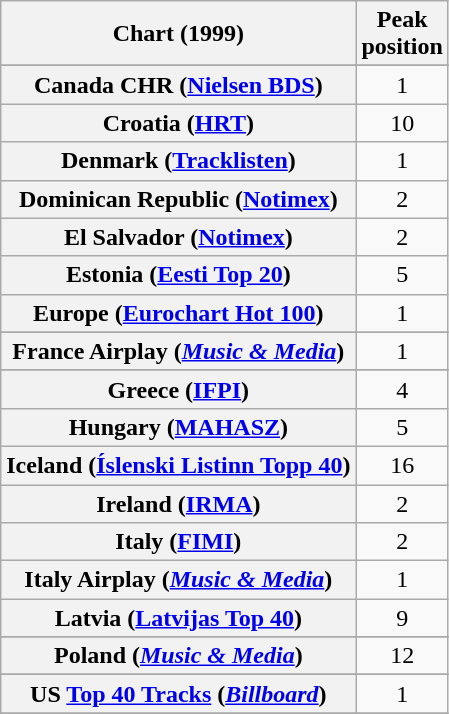<table class="wikitable sortable plainrowheaders" style="text-align:center">
<tr>
<th>Chart (1999)</th>
<th>Peak<br>position</th>
</tr>
<tr>
</tr>
<tr>
</tr>
<tr>
</tr>
<tr>
</tr>
<tr>
</tr>
<tr>
</tr>
<tr>
</tr>
<tr>
<th scope="row">Canada CHR (<a href='#'>Nielsen BDS</a>)</th>
<td style="text-align:center">1</td>
</tr>
<tr>
<th scope="row">Croatia (<a href='#'>HRT</a>)</th>
<td>10</td>
</tr>
<tr>
<th scope="row">Denmark (<a href='#'>Tracklisten</a>)</th>
<td>1</td>
</tr>
<tr>
<th scope="row">Dominican Republic (<a href='#'>Notimex</a>)</th>
<td>2</td>
</tr>
<tr>
<th scope="row">El Salvador (<a href='#'>Notimex</a>)</th>
<td>2</td>
</tr>
<tr>
<th scope="row">Estonia (<a href='#'>Eesti Top 20</a>)</th>
<td>5</td>
</tr>
<tr>
<th scope="row">Europe (<a href='#'>Eurochart Hot 100</a>)</th>
<td>1</td>
</tr>
<tr>
</tr>
<tr>
</tr>
<tr>
<th scope="row">France Airplay (<em><a href='#'>Music & Media</a></em>)</th>
<td>1</td>
</tr>
<tr>
</tr>
<tr>
<th scope="row">Greece (<a href='#'>IFPI</a>)</th>
<td>4</td>
</tr>
<tr>
<th scope="row">Hungary (<a href='#'>MAHASZ</a>)</th>
<td>5</td>
</tr>
<tr>
<th scope="row">Iceland (<a href='#'>Íslenski Listinn Topp 40</a>)</th>
<td>16</td>
</tr>
<tr>
<th scope="row">Ireland (<a href='#'>IRMA</a>)</th>
<td>2</td>
</tr>
<tr>
<th scope="row">Italy (<a href='#'>FIMI</a>)</th>
<td>2</td>
</tr>
<tr>
<th scope="row">Italy Airplay (<em><a href='#'>Music & Media</a></em>)</th>
<td>1</td>
</tr>
<tr>
<th scope="row">Latvia (<a href='#'>Latvijas Top 40</a>)</th>
<td>9</td>
</tr>
<tr>
</tr>
<tr>
</tr>
<tr>
</tr>
<tr>
</tr>
<tr>
<th scope="row">Poland (<em><a href='#'>Music & Media</a></em>)</th>
<td>12</td>
</tr>
<tr>
</tr>
<tr>
</tr>
<tr>
</tr>
<tr>
</tr>
<tr>
</tr>
<tr>
</tr>
<tr>
</tr>
<tr>
</tr>
<tr>
</tr>
<tr>
</tr>
<tr>
</tr>
<tr>
<th scope="row">US <a href='#'>Top 40 Tracks</a> (<em><a href='#'>Billboard</a></em>)</th>
<td>1</td>
</tr>
<tr>
</tr>
</table>
